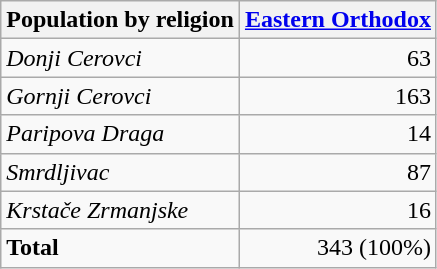<table class="wikitable sortable">
<tr>
<th>Population by religion</th>
<th><a href='#'>Eastern Orthodox</a></th>
</tr>
<tr>
<td><em>Donji Cerovci</em></td>
<td align="right">63</td>
</tr>
<tr>
<td><em>Gornji Cerovci</em></td>
<td align="right">163</td>
</tr>
<tr>
<td><em>Paripova Draga</em></td>
<td align="right">14</td>
</tr>
<tr>
<td><em>Smrdljivac</em></td>
<td align="right">87</td>
</tr>
<tr>
<td><em>Krstače Zrmanjske</em></td>
<td align="right">16</td>
</tr>
<tr>
<td><strong>Total</strong></td>
<td align="right">343 (100%)</td>
</tr>
</table>
